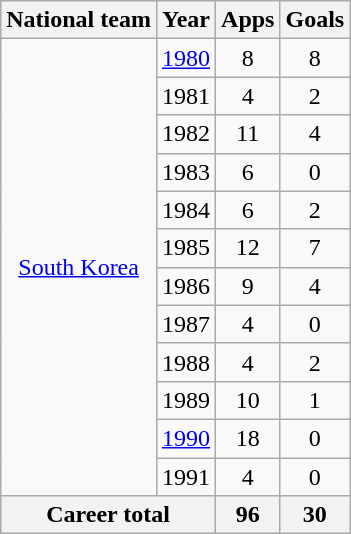<table class="wikitable" style="text-align:center">
<tr>
<th>National team</th>
<th>Year</th>
<th>Apps</th>
<th>Goals</th>
</tr>
<tr>
<td rowspan="12"><a href='#'>South Korea</a></td>
<td><a href='#'>1980</a></td>
<td>8</td>
<td>8</td>
</tr>
<tr>
<td>1981</td>
<td>4</td>
<td>2</td>
</tr>
<tr>
<td>1982</td>
<td>11</td>
<td>4</td>
</tr>
<tr>
<td>1983</td>
<td>6</td>
<td>0</td>
</tr>
<tr>
<td>1984</td>
<td>6</td>
<td>2</td>
</tr>
<tr>
<td>1985</td>
<td>12</td>
<td>7</td>
</tr>
<tr>
<td>1986</td>
<td>9</td>
<td>4</td>
</tr>
<tr>
<td>1987</td>
<td>4</td>
<td>0</td>
</tr>
<tr>
<td>1988</td>
<td>4</td>
<td>2</td>
</tr>
<tr>
<td>1989</td>
<td>10</td>
<td>1</td>
</tr>
<tr>
<td><a href='#'>1990</a></td>
<td>18</td>
<td>0</td>
</tr>
<tr>
<td>1991</td>
<td>4</td>
<td>0</td>
</tr>
<tr>
<th colspan="2">Career total</th>
<th>96</th>
<th>30</th>
</tr>
</table>
